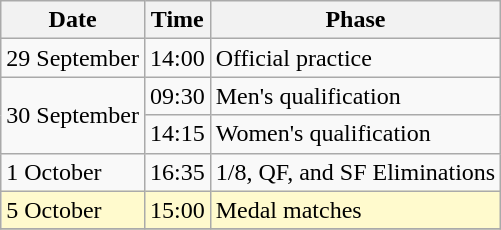<table class=wikitable>
<tr>
<th>Date</th>
<th>Time</th>
<th>Phase</th>
</tr>
<tr>
<td>29 September</td>
<td>14:00</td>
<td>Official practice</td>
</tr>
<tr>
<td rowspan=2>30 September</td>
<td>09:30</td>
<td>Men's qualification</td>
</tr>
<tr>
<td>14:15</td>
<td>Women's qualification</td>
</tr>
<tr>
<td>1 October</td>
<td>16:35</td>
<td>1/8, QF, and SF Eliminations</td>
</tr>
<tr style=background:lemonchiffon>
<td>5 October</td>
<td>15:00</td>
<td>Medal matches</td>
</tr>
<tr>
</tr>
</table>
